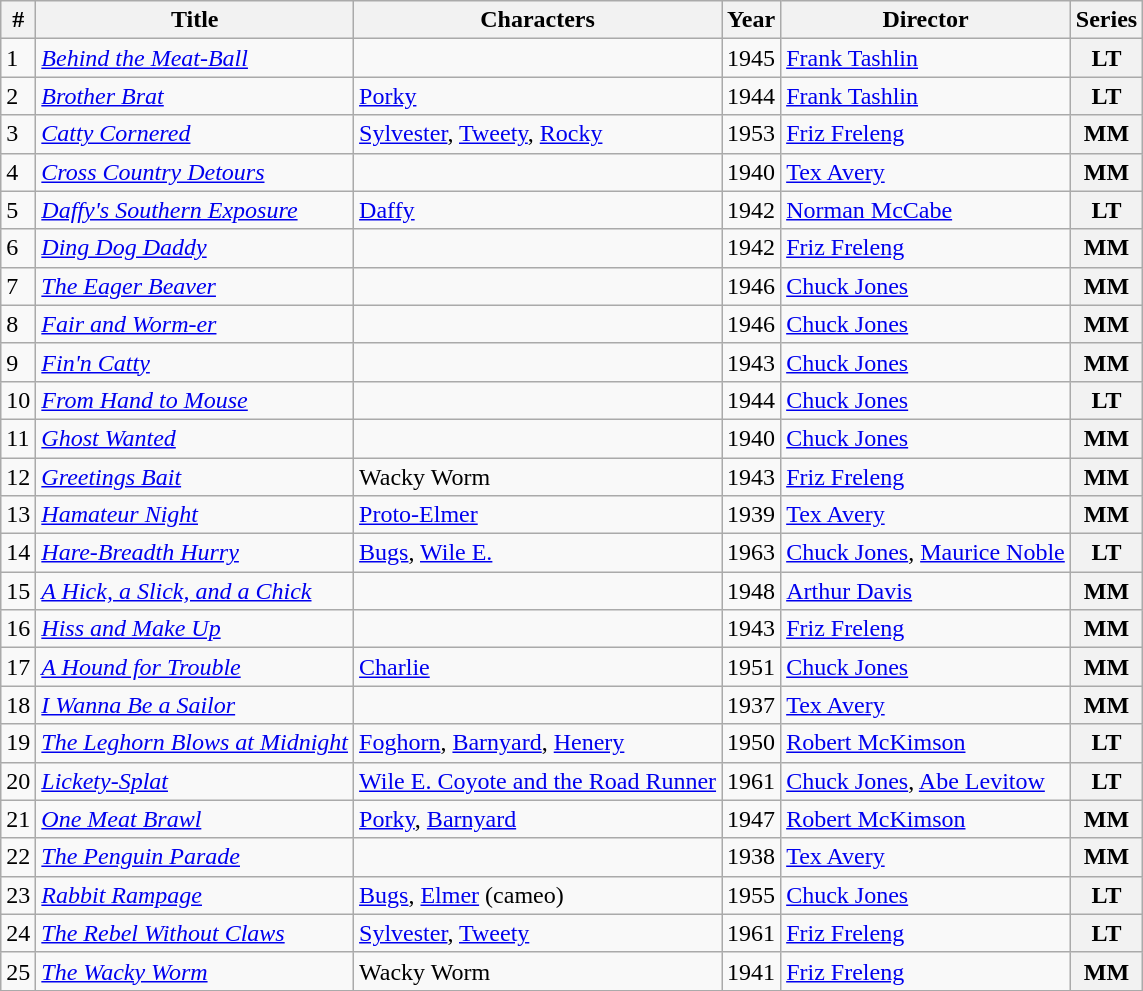<table class="wikitable sortable">
<tr>
<th>#</th>
<th>Title</th>
<th>Characters</th>
<th>Year</th>
<th>Director</th>
<th>Series</th>
</tr>
<tr>
<td>1</td>
<td><em><a href='#'>Behind the Meat-Ball</a></em></td>
<td></td>
<td>1945</td>
<td><a href='#'>Frank Tashlin</a></td>
<th>LT</th>
</tr>
<tr>
<td>2</td>
<td><em><a href='#'>Brother Brat</a></em></td>
<td><a href='#'>Porky</a></td>
<td>1944</td>
<td><a href='#'>Frank Tashlin</a></td>
<th>LT</th>
</tr>
<tr>
<td>3</td>
<td><em><a href='#'>Catty Cornered</a></em></td>
<td><a href='#'>Sylvester</a>, <a href='#'>Tweety</a>, <a href='#'>Rocky</a></td>
<td>1953</td>
<td><a href='#'>Friz Freleng</a></td>
<th>MM</th>
</tr>
<tr>
<td>4</td>
<td><em><a href='#'>Cross Country Detours</a></em></td>
<td></td>
<td>1940</td>
<td><a href='#'>Tex Avery</a></td>
<th>MM</th>
</tr>
<tr>
<td>5</td>
<td><em><a href='#'>Daffy's Southern Exposure</a></em></td>
<td><a href='#'>Daffy</a></td>
<td>1942</td>
<td><a href='#'>Norman McCabe</a></td>
<th>LT</th>
</tr>
<tr>
<td>6</td>
<td><em><a href='#'>Ding Dog Daddy</a></em></td>
<td></td>
<td>1942</td>
<td><a href='#'>Friz Freleng</a></td>
<th>MM</th>
</tr>
<tr>
<td>7</td>
<td><em><a href='#'>The Eager Beaver</a></em></td>
<td></td>
<td>1946</td>
<td><a href='#'>Chuck Jones</a></td>
<th>MM</th>
</tr>
<tr>
<td>8</td>
<td><em><a href='#'>Fair and Worm-er</a></em></td>
<td></td>
<td>1946</td>
<td><a href='#'>Chuck Jones</a></td>
<th>MM</th>
</tr>
<tr>
<td>9</td>
<td><em><a href='#'>Fin'n Catty</a></em></td>
<td></td>
<td>1943</td>
<td><a href='#'>Chuck Jones</a></td>
<th>MM</th>
</tr>
<tr>
<td>10</td>
<td><em><a href='#'>From Hand to Mouse</a></em></td>
<td></td>
<td>1944</td>
<td><a href='#'>Chuck Jones</a></td>
<th>LT</th>
</tr>
<tr>
<td>11</td>
<td><em><a href='#'>Ghost Wanted</a></em></td>
<td></td>
<td>1940</td>
<td><a href='#'>Chuck Jones</a></td>
<th>MM</th>
</tr>
<tr>
<td>12</td>
<td><em><a href='#'>Greetings Bait</a></em></td>
<td>Wacky Worm</td>
<td>1943</td>
<td><a href='#'>Friz Freleng</a></td>
<th>MM</th>
</tr>
<tr>
<td>13</td>
<td><em><a href='#'>Hamateur Night</a></em></td>
<td><a href='#'>Proto-Elmer</a></td>
<td>1939</td>
<td><a href='#'>Tex Avery</a></td>
<th>MM</th>
</tr>
<tr>
<td>14</td>
<td><em><a href='#'>Hare-Breadth Hurry</a></em></td>
<td><a href='#'>Bugs</a>, <a href='#'>Wile E.</a></td>
<td>1963</td>
<td><a href='#'>Chuck Jones</a>, <a href='#'>Maurice Noble</a></td>
<th>LT</th>
</tr>
<tr>
<td>15</td>
<td><em><a href='#'>A Hick, a Slick, and a Chick</a></em></td>
<td></td>
<td>1948</td>
<td><a href='#'>Arthur Davis</a></td>
<th>MM</th>
</tr>
<tr>
<td>16</td>
<td><em><a href='#'>Hiss and Make Up</a></em></td>
<td></td>
<td>1943</td>
<td><a href='#'>Friz Freleng</a></td>
<th>MM</th>
</tr>
<tr>
<td>17</td>
<td><em><a href='#'>A Hound for Trouble</a></em></td>
<td><a href='#'>Charlie</a></td>
<td>1951</td>
<td><a href='#'>Chuck Jones</a></td>
<th>MM</th>
</tr>
<tr>
<td>18</td>
<td><em><a href='#'>I Wanna Be a Sailor</a></em></td>
<td></td>
<td>1937</td>
<td><a href='#'>Tex Avery</a></td>
<th>MM</th>
</tr>
<tr>
<td>19</td>
<td><em><a href='#'>The Leghorn Blows at Midnight</a></em></td>
<td><a href='#'>Foghorn</a>, <a href='#'>Barnyard</a>, <a href='#'>Henery</a></td>
<td>1950</td>
<td><a href='#'>Robert McKimson</a></td>
<th>LT</th>
</tr>
<tr>
<td>20</td>
<td><em><a href='#'>Lickety-Splat</a></em></td>
<td><a href='#'>Wile E. Coyote and the Road Runner</a></td>
<td>1961</td>
<td><a href='#'>Chuck Jones</a>, <a href='#'>Abe Levitow</a></td>
<th>LT</th>
</tr>
<tr>
<td>21</td>
<td><em><a href='#'>One Meat Brawl</a></em></td>
<td><a href='#'>Porky</a>, <a href='#'>Barnyard</a></td>
<td>1947</td>
<td><a href='#'>Robert McKimson</a></td>
<th>MM</th>
</tr>
<tr>
<td>22</td>
<td><em><a href='#'>The Penguin Parade</a></em></td>
<td></td>
<td>1938</td>
<td><a href='#'>Tex Avery</a></td>
<th>MM</th>
</tr>
<tr>
<td>23</td>
<td><em><a href='#'>Rabbit Rampage</a></em></td>
<td><a href='#'>Bugs</a>, <a href='#'>Elmer</a> (cameo)</td>
<td>1955</td>
<td><a href='#'>Chuck Jones</a></td>
<th>LT</th>
</tr>
<tr>
<td>24</td>
<td><em><a href='#'>The Rebel Without Claws</a></em></td>
<td><a href='#'>Sylvester</a>, <a href='#'>Tweety</a></td>
<td>1961</td>
<td><a href='#'>Friz Freleng</a></td>
<th>LT</th>
</tr>
<tr>
<td>25</td>
<td><em><a href='#'>The Wacky Worm</a></em></td>
<td>Wacky Worm</td>
<td>1941</td>
<td><a href='#'>Friz Freleng</a></td>
<th>MM</th>
</tr>
<tr>
</tr>
</table>
